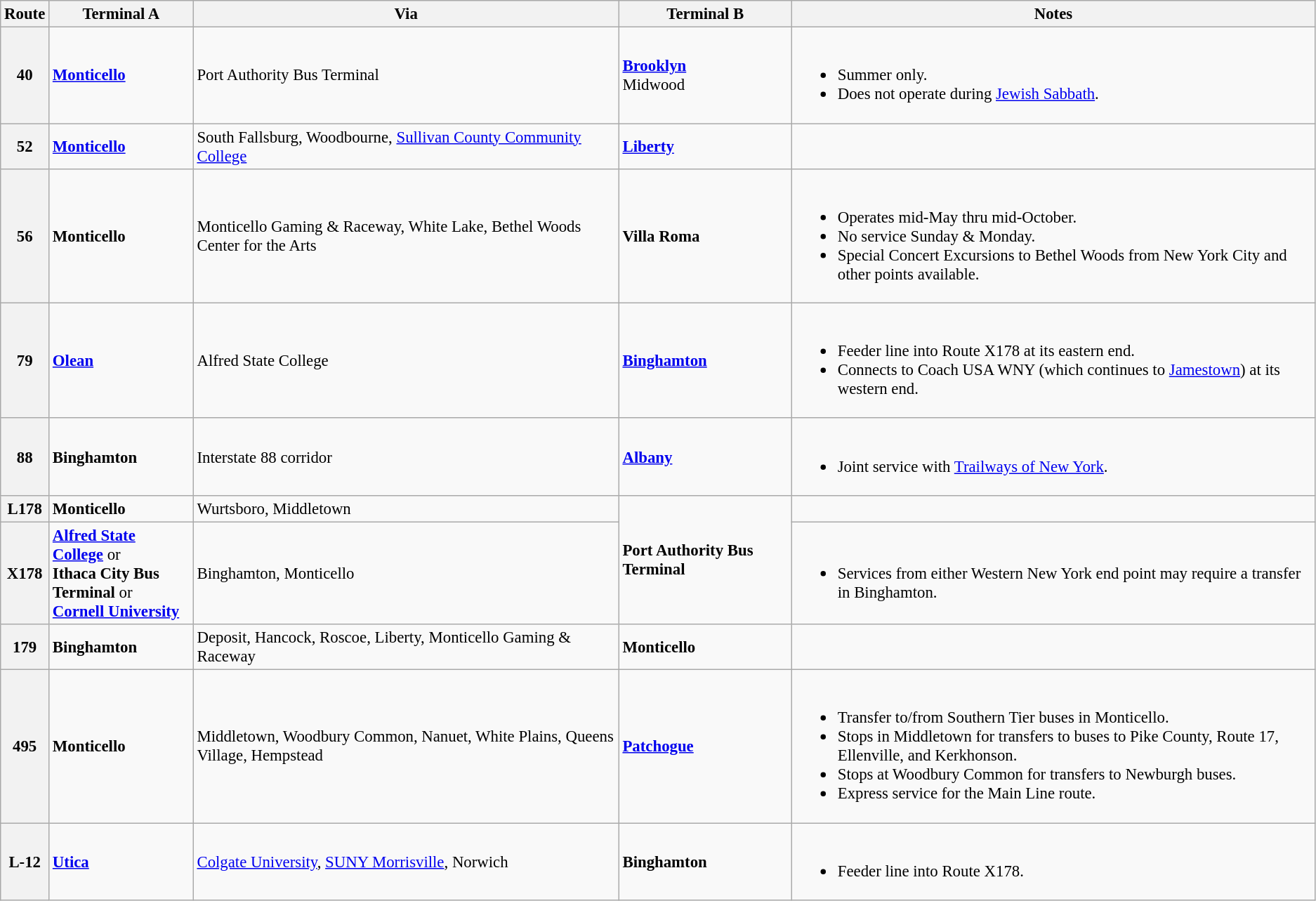<table class="wikitable" style="font-size: 95%;" |>
<tr>
<th>Route</th>
<th width="130px">Terminal A</th>
<th>Via</th>
<th>Terminal B</th>
<th>Notes</th>
</tr>
<tr>
<th><div>40</div></th>
<td><strong><a href='#'>Monticello</a></strong></td>
<td>Port Authority Bus Terminal</td>
<td><strong><a href='#'>Brooklyn</a></strong><br>Midwood</td>
<td><br><ul><li>Summer only.</li><li>Does not operate during <a href='#'>Jewish Sabbath</a>.</li></ul></td>
</tr>
<tr>
<th><div>52</div></th>
<td><strong><a href='#'>Monticello</a></strong></td>
<td>South Fallsburg, Woodbourne, <a href='#'>Sullivan County Community College</a></td>
<td><strong><a href='#'>Liberty</a></strong></td>
<td></td>
</tr>
<tr>
<th><div>56</div></th>
<td><strong>Monticello</strong></td>
<td>Monticello Gaming & Raceway, White Lake, Bethel Woods Center for the Arts</td>
<td><strong>Villa Roma</strong></td>
<td><br><ul><li>Operates mid-May thru mid-October.</li><li>No service Sunday & Monday.</li><li>Special Concert Excursions to Bethel Woods from New York City and other points available.</li></ul></td>
</tr>
<tr>
<th><div>79</div></th>
<td><strong><a href='#'>Olean</a></strong></td>
<td>Alfred State College</td>
<td><strong><a href='#'>Binghamton</a></strong></td>
<td><br><ul><li>Feeder line into Route X178 at its eastern end.</li><li>Connects to Coach USA WNY (which continues to <a href='#'>Jamestown</a>) at its western end.</li></ul></td>
</tr>
<tr>
<th><div>88</div></th>
<td><strong>Binghamton</strong></td>
<td>Interstate 88 corridor</td>
<td><strong><a href='#'>Albany</a></strong></td>
<td><br><ul><li>Joint service with <a href='#'>Trailways of New York</a>.</li></ul></td>
</tr>
<tr>
<th><div>L178</div></th>
<td><strong>Monticello</strong></td>
<td>Wurtsboro, Middletown</td>
<td rowspan="2"><strong>Port Authority Bus Terminal</strong></td>
<td></td>
</tr>
<tr>
<th><div>X178</div></th>
<td><strong><a href='#'>Alfred State College</a></strong> or <br> <strong>Ithaca City Bus Terminal</strong> or <br> <strong><a href='#'>Cornell University</a></strong></td>
<td>Binghamton, Monticello</td>
<td><br><ul><li>Services from either Western New York end point may require a transfer in Binghamton.</li></ul></td>
</tr>
<tr>
<th><div>179</div></th>
<td><strong>Binghamton</strong></td>
<td>Deposit, Hancock, Roscoe, Liberty, Monticello Gaming & Raceway</td>
<td><strong>Monticello</strong></td>
<td></td>
</tr>
<tr>
<th><div>495</div></th>
<td><strong>Monticello</strong></td>
<td>Middletown, Woodbury Common, Nanuet, White Plains, Queens Village, Hempstead</td>
<td><strong><a href='#'>Patchogue</a></strong></td>
<td><br><ul><li>Transfer to/from Southern Tier buses in Monticello.</li><li>Stops in Middletown for transfers to buses to Pike County, Route 17, Ellenville, and Kerkhonson.</li><li>Stops at Woodbury Common for transfers to Newburgh buses.</li><li>Express service for the Main Line route.</li></ul></td>
</tr>
<tr>
<th><div>L-12</div></th>
<td><strong><a href='#'>Utica</a></strong></td>
<td><a href='#'>Colgate University</a>, <a href='#'>SUNY Morrisville</a>, Norwich</td>
<td><strong>Binghamton</strong></td>
<td><br><ul><li>Feeder line into Route X178.</li></ul></td>
</tr>
</table>
